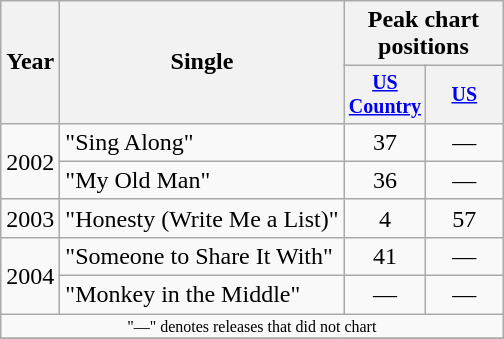<table class="wikitable" style="text-align:center;">
<tr>
<th rowspan="2">Year</th>
<th rowspan="2">Single</th>
<th colspan="2">Peak chart<br>positions</th>
</tr>
<tr style="font-size:smaller;">
<th width="45"><a href='#'>US Country</a></th>
<th width="45"><a href='#'>US</a></th>
</tr>
<tr>
<td rowspan="2">2002</td>
<td align="left">"Sing Along"</td>
<td>37</td>
<td>—</td>
</tr>
<tr>
<td align="left">"My Old Man"</td>
<td>36</td>
<td>—</td>
</tr>
<tr>
<td>2003</td>
<td align="left">"Honesty (Write Me a List)"</td>
<td>4</td>
<td>57</td>
</tr>
<tr>
<td rowspan="2">2004</td>
<td align="left">"Someone to Share It With"</td>
<td>41</td>
<td>—</td>
</tr>
<tr>
<td align="left">"Monkey in the Middle"</td>
<td>—</td>
<td>—</td>
</tr>
<tr>
<td colspan="10" style="font-size:8pt">"—" denotes releases that did not chart</td>
</tr>
<tr>
</tr>
</table>
